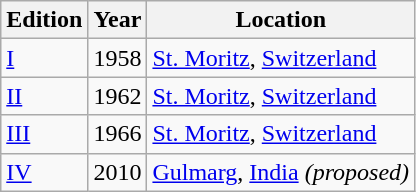<table class=wikitable>
<tr>
<th>Edition</th>
<th>Year</th>
<th>Location</th>
</tr>
<tr>
<td><a href='#'>I</a></td>
<td>1958</td>
<td> <a href='#'>St. Moritz</a>, <a href='#'>Switzerland</a></td>
</tr>
<tr>
<td><a href='#'>II</a></td>
<td>1962</td>
<td> <a href='#'>St. Moritz</a>, <a href='#'>Switzerland</a></td>
</tr>
<tr>
<td><a href='#'>III</a></td>
<td>1966</td>
<td> <a href='#'>St. Moritz</a>, <a href='#'>Switzerland</a></td>
</tr>
<tr>
<td><a href='#'>IV</a></td>
<td>2010</td>
<td> <a href='#'>Gulmarg</a>, <a href='#'>India</a> <em>(proposed)</em></td>
</tr>
</table>
